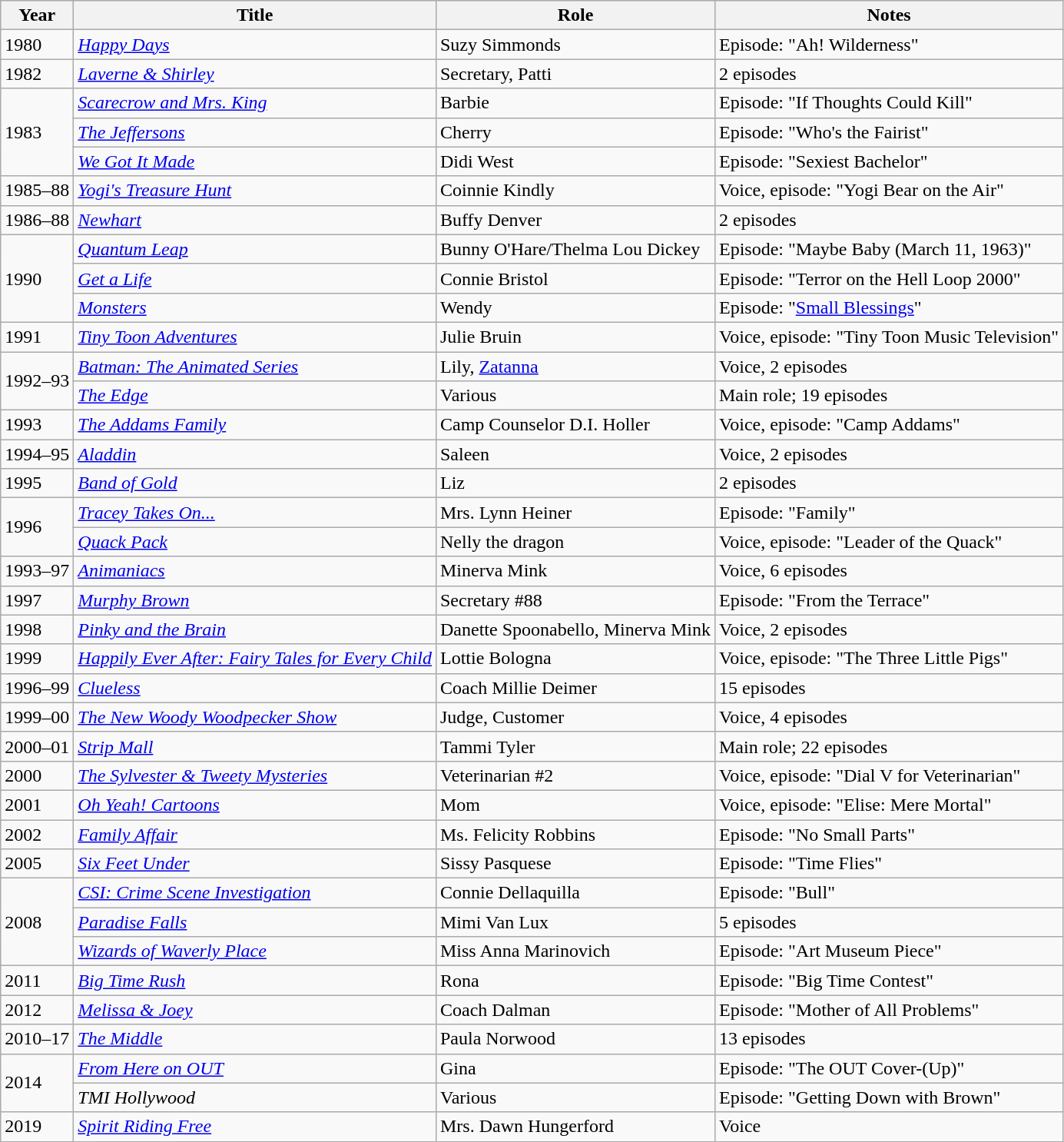<table class="wikitable plainrowheaders sortable">
<tr>
<th scope="col">Year</th>
<th scope="col">Title</th>
<th scope="col">Role</th>
<th scope="col">Notes</th>
</tr>
<tr>
<td>1980</td>
<td scope="row"><em><a href='#'>Happy Days</a></em></td>
<td>Suzy Simmonds</td>
<td>Episode: "Ah! Wilderness"</td>
</tr>
<tr>
<td>1982</td>
<td scope="row"><em><a href='#'>Laverne & Shirley</a></em></td>
<td>Secretary, Patti</td>
<td>2 episodes</td>
</tr>
<tr>
<td rowspan="3">1983</td>
<td scope="row"><em><a href='#'>Scarecrow and Mrs. King</a></em></td>
<td>Barbie</td>
<td>Episode: "If Thoughts Could Kill"</td>
</tr>
<tr>
<td scope="row"><em><a href='#'>The Jeffersons</a></em></td>
<td>Cherry</td>
<td>Episode: "Who's the Fairist"</td>
</tr>
<tr>
<td scope="row"><em><a href='#'>We Got It Made</a></em></td>
<td>Didi West</td>
<td>Episode: "Sexiest Bachelor"</td>
</tr>
<tr>
<td>1985–88</td>
<td scope="row"><em><a href='#'>Yogi's Treasure Hunt</a></em></td>
<td>Coinnie Kindly</td>
<td>Voice, episode: "Yogi Bear on the Air"</td>
</tr>
<tr>
<td>1986–88</td>
<td scope="row"><em><a href='#'>Newhart</a></em></td>
<td>Buffy Denver</td>
<td>2 episodes</td>
</tr>
<tr>
<td rowspan="3">1990</td>
<td scope="row"><em><a href='#'>Quantum Leap</a></em></td>
<td>Bunny O'Hare/Thelma Lou Dickey</td>
<td>Episode: "Maybe Baby (March 11, 1963)"</td>
</tr>
<tr>
<td scope="row"><em><a href='#'>Get a Life</a></em></td>
<td>Connie Bristol</td>
<td>Episode: "Terror on the Hell Loop 2000"</td>
</tr>
<tr>
<td scope="row"><em><a href='#'>Monsters</a></em></td>
<td>Wendy</td>
<td>Episode: "<a href='#'>Small Blessings</a>"</td>
</tr>
<tr>
<td>1991</td>
<td scope="row"><em><a href='#'>Tiny Toon Adventures</a></em></td>
<td>Julie Bruin</td>
<td>Voice, episode: "Tiny Toon Music Television"</td>
</tr>
<tr>
<td rowspan="2">1992–93</td>
<td scope="row"><em><a href='#'>Batman: The Animated Series</a></em></td>
<td>Lily, <a href='#'>Zatanna</a></td>
<td>Voice, 2 episodes</td>
</tr>
<tr>
<td scope="row"><em><a href='#'>The Edge</a></em></td>
<td>Various</td>
<td>Main role; 19 episodes</td>
</tr>
<tr>
<td>1993</td>
<td scope="row"><em><a href='#'>The Addams Family</a></em></td>
<td>Camp Counselor D.I. Holler</td>
<td>Voice, episode: "Camp Addams"</td>
</tr>
<tr>
<td>1994–95</td>
<td scope="row"><em><a href='#'>Aladdin</a></em></td>
<td>Saleen</td>
<td>Voice, 2 episodes</td>
</tr>
<tr>
<td>1995</td>
<td scope="row"><em><a href='#'>Band of Gold</a></em></td>
<td>Liz</td>
<td>2 episodes</td>
</tr>
<tr>
<td rowspan="2">1996</td>
<td scope="row"><em><a href='#'>Tracey Takes On...</a></em></td>
<td>Mrs. Lynn Heiner</td>
<td>Episode: "Family"</td>
</tr>
<tr>
<td scope="row"><em><a href='#'>Quack Pack</a></em></td>
<td>Nelly the dragon</td>
<td>Voice, episode: "Leader of the Quack"</td>
</tr>
<tr>
<td>1993–97</td>
<td scope="row"><em><a href='#'>Animaniacs</a></em></td>
<td>Minerva Mink</td>
<td>Voice, 6 episodes</td>
</tr>
<tr>
<td>1997</td>
<td scope="row"><em><a href='#'>Murphy Brown</a></em></td>
<td>Secretary #88</td>
<td>Episode: "From the Terrace"</td>
</tr>
<tr>
<td>1998</td>
<td scope="row"><em><a href='#'>Pinky and the Brain</a></em></td>
<td>Danette Spoonabello, Minerva Mink</td>
<td>Voice, 2 episodes</td>
</tr>
<tr>
<td>1999</td>
<td scope="row"><em><a href='#'>Happily Ever After: Fairy Tales for Every Child</a></em></td>
<td>Lottie Bologna</td>
<td>Voice, episode: "The Three Little Pigs"</td>
</tr>
<tr>
<td>1996–99</td>
<td scope="row"><em><a href='#'>Clueless</a></em></td>
<td>Coach Millie Deimer</td>
<td>15 episodes</td>
</tr>
<tr>
<td>1999–00</td>
<td scope="row"><em><a href='#'>The New Woody Woodpecker Show</a></em></td>
<td>Judge, Customer</td>
<td>Voice, 4 episodes</td>
</tr>
<tr>
<td>2000–01</td>
<td scope="row"><em><a href='#'>Strip Mall</a></em></td>
<td>Tammi Tyler</td>
<td>Main role; 22 episodes</td>
</tr>
<tr>
<td>2000</td>
<td><em><a href='#'>The Sylvester & Tweety Mysteries</a></em></td>
<td>Veterinarian #2</td>
<td>Voice, episode: "Dial V for Veterinarian"</td>
</tr>
<tr>
<td>2001</td>
<td><em><a href='#'>Oh Yeah! Cartoons</a></em></td>
<td>Mom</td>
<td>Voice, episode: "Elise: Mere Mortal"</td>
</tr>
<tr>
<td>2002</td>
<td scope="row"><em><a href='#'>Family Affair</a></em></td>
<td>Ms. Felicity Robbins</td>
<td>Episode: "No Small Parts"</td>
</tr>
<tr>
<td>2005</td>
<td scope="row"><em><a href='#'>Six Feet Under</a></em></td>
<td>Sissy Pasquese</td>
<td>Episode: "Time Flies"</td>
</tr>
<tr>
<td rowspan="3">2008</td>
<td scope="row"><em><a href='#'>CSI: Crime Scene Investigation</a></em></td>
<td>Connie Dellaquilla</td>
<td>Episode: "Bull"</td>
</tr>
<tr>
<td scope="row"><em><a href='#'>Paradise Falls</a></em></td>
<td>Mimi Van Lux</td>
<td>5 episodes</td>
</tr>
<tr>
<td scope="row"><em><a href='#'>Wizards of Waverly Place</a></em></td>
<td>Miss Anna Marinovich</td>
<td>Episode: "Art Museum Piece"</td>
</tr>
<tr>
<td>2011</td>
<td scope="row"><em><a href='#'>Big Time Rush</a></em></td>
<td>Rona</td>
<td>Episode: "Big Time Contest"</td>
</tr>
<tr>
<td>2012</td>
<td scope="row"><em><a href='#'>Melissa & Joey</a></em></td>
<td>Coach Dalman</td>
<td>Episode: "Mother of All Problems"</td>
</tr>
<tr>
<td>2010–17</td>
<td scope="row"><em><a href='#'>The Middle</a></em></td>
<td>Paula Norwood</td>
<td>13 episodes</td>
</tr>
<tr>
<td rowspan="2">2014</td>
<td scope="row"><em><a href='#'>From Here on OUT</a></em></td>
<td>Gina</td>
<td>Episode: "The OUT Cover-(Up)"</td>
</tr>
<tr>
<td scope="row"><em>TMI Hollywood</em></td>
<td>Various</td>
<td>Episode: "Getting Down with Brown"</td>
</tr>
<tr>
<td>2019</td>
<td scope="row"><em><a href='#'>Spirit Riding Free</a></em></td>
<td>Mrs. Dawn Hungerford</td>
<td>Voice</td>
</tr>
</table>
